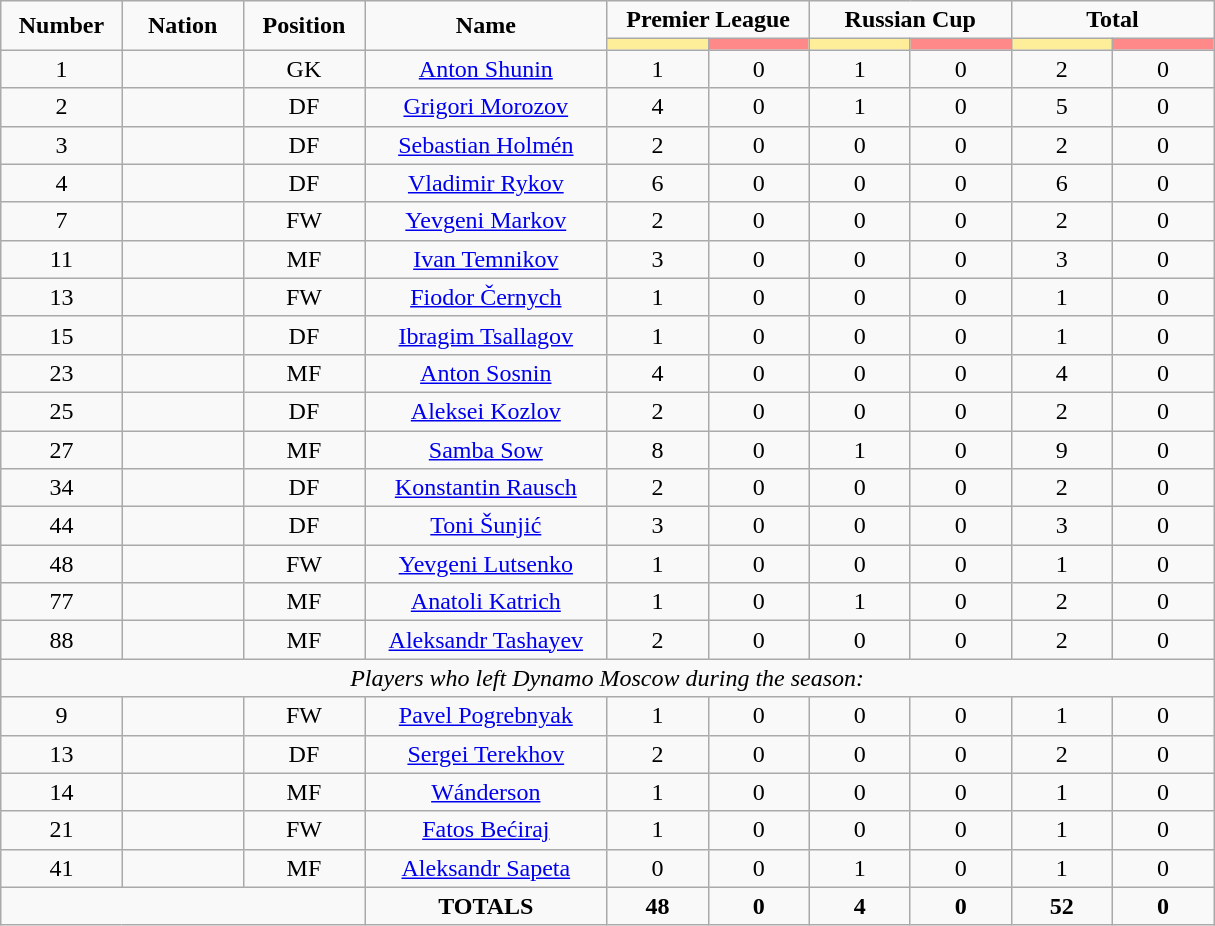<table class="wikitable" style="font-size: 100%; text-align: center;">
<tr>
<td rowspan=2 width="10%" align=center><strong>Number</strong></td>
<td rowspan=2 width="10%" align=center><strong>Nation</strong></td>
<td rowspan=2 width="10%" align=center><strong>Position</strong></td>
<td rowspan=2 width="20%" align=center><strong>Name</strong></td>
<td colspan=2 align=center><strong>Premier League</strong></td>
<td colspan=2 align=center><strong>Russian Cup</strong></td>
<td colspan=2 align=center><strong>Total</strong></td>
</tr>
<tr>
<th width=60 style="background: #FFEE99"></th>
<th width=60 style="background: #FF8888"></th>
<th width=60 style="background: #FFEE99"></th>
<th width=60 style="background: #FF8888"></th>
<th width=60 style="background: #FFEE99"></th>
<th width=60 style="background: #FF8888"></th>
</tr>
<tr>
<td>1</td>
<td></td>
<td>GK</td>
<td><a href='#'>Anton Shunin</a></td>
<td>1</td>
<td>0</td>
<td>1</td>
<td>0</td>
<td>2</td>
<td>0</td>
</tr>
<tr>
<td>2</td>
<td></td>
<td>DF</td>
<td><a href='#'>Grigori Morozov</a></td>
<td>4</td>
<td>0</td>
<td>1</td>
<td>0</td>
<td>5</td>
<td>0</td>
</tr>
<tr>
<td>3</td>
<td></td>
<td>DF</td>
<td><a href='#'>Sebastian Holmén</a></td>
<td>2</td>
<td>0</td>
<td>0</td>
<td>0</td>
<td>2</td>
<td>0</td>
</tr>
<tr>
<td>4</td>
<td></td>
<td>DF</td>
<td><a href='#'>Vladimir Rykov</a></td>
<td>6</td>
<td>0</td>
<td>0</td>
<td>0</td>
<td>6</td>
<td>0</td>
</tr>
<tr>
<td>7</td>
<td></td>
<td>FW</td>
<td><a href='#'>Yevgeni Markov</a></td>
<td>2</td>
<td>0</td>
<td>0</td>
<td>0</td>
<td>2</td>
<td>0</td>
</tr>
<tr>
<td>11</td>
<td></td>
<td>MF</td>
<td><a href='#'>Ivan Temnikov</a></td>
<td>3</td>
<td>0</td>
<td>0</td>
<td>0</td>
<td>3</td>
<td>0</td>
</tr>
<tr>
<td>13</td>
<td></td>
<td>FW</td>
<td><a href='#'>Fiodor Černych</a></td>
<td>1</td>
<td>0</td>
<td>0</td>
<td>0</td>
<td>1</td>
<td>0</td>
</tr>
<tr>
<td>15</td>
<td></td>
<td>DF</td>
<td><a href='#'>Ibragim Tsallagov</a></td>
<td>1</td>
<td>0</td>
<td>0</td>
<td>0</td>
<td>1</td>
<td>0</td>
</tr>
<tr>
<td>23</td>
<td></td>
<td>MF</td>
<td><a href='#'>Anton Sosnin</a></td>
<td>4</td>
<td>0</td>
<td>0</td>
<td>0</td>
<td>4</td>
<td>0</td>
</tr>
<tr>
<td>25</td>
<td></td>
<td>DF</td>
<td><a href='#'>Aleksei Kozlov</a></td>
<td>2</td>
<td>0</td>
<td>0</td>
<td>0</td>
<td>2</td>
<td>0</td>
</tr>
<tr>
<td>27</td>
<td></td>
<td>MF</td>
<td><a href='#'>Samba Sow</a></td>
<td>8</td>
<td>0</td>
<td>1</td>
<td>0</td>
<td>9</td>
<td>0</td>
</tr>
<tr>
<td>34</td>
<td></td>
<td>DF</td>
<td><a href='#'>Konstantin Rausch</a></td>
<td>2</td>
<td>0</td>
<td>0</td>
<td>0</td>
<td>2</td>
<td>0</td>
</tr>
<tr>
<td>44</td>
<td></td>
<td>DF</td>
<td><a href='#'>Toni Šunjić</a></td>
<td>3</td>
<td>0</td>
<td>0</td>
<td>0</td>
<td>3</td>
<td>0</td>
</tr>
<tr>
<td>48</td>
<td></td>
<td>FW</td>
<td><a href='#'>Yevgeni Lutsenko</a></td>
<td>1</td>
<td>0</td>
<td>0</td>
<td>0</td>
<td>1</td>
<td>0</td>
</tr>
<tr>
<td>77</td>
<td></td>
<td>MF</td>
<td><a href='#'>Anatoli Katrich</a></td>
<td>1</td>
<td>0</td>
<td>1</td>
<td>0</td>
<td>2</td>
<td>0</td>
</tr>
<tr>
<td>88</td>
<td></td>
<td>MF</td>
<td><a href='#'>Aleksandr Tashayev</a></td>
<td>2</td>
<td>0</td>
<td>0</td>
<td>0</td>
<td>2</td>
<td>0</td>
</tr>
<tr>
<td colspan=14><em>Players who left Dynamo Moscow during the season:</em></td>
</tr>
<tr>
<td>9</td>
<td></td>
<td>FW</td>
<td><a href='#'>Pavel Pogrebnyak</a></td>
<td>1</td>
<td>0</td>
<td>0</td>
<td>0</td>
<td>1</td>
<td>0</td>
</tr>
<tr>
<td>13</td>
<td></td>
<td>DF</td>
<td><a href='#'>Sergei Terekhov</a></td>
<td>2</td>
<td>0</td>
<td>0</td>
<td>0</td>
<td>2</td>
<td>0</td>
</tr>
<tr>
<td>14</td>
<td></td>
<td>MF</td>
<td><a href='#'>Wánderson</a></td>
<td>1</td>
<td>0</td>
<td>0</td>
<td>0</td>
<td>1</td>
<td>0</td>
</tr>
<tr>
<td>21</td>
<td></td>
<td>FW</td>
<td><a href='#'>Fatos Bećiraj</a></td>
<td>1</td>
<td>0</td>
<td>0</td>
<td>0</td>
<td>1</td>
<td>0</td>
</tr>
<tr>
<td>41</td>
<td></td>
<td>MF</td>
<td><a href='#'>Aleksandr Sapeta</a></td>
<td>0</td>
<td>0</td>
<td>1</td>
<td>0</td>
<td>1</td>
<td>0</td>
</tr>
<tr>
<td colspan=3></td>
<td><strong>TOTALS</strong></td>
<td><strong>48</strong></td>
<td><strong>0</strong></td>
<td><strong>4</strong></td>
<td><strong>0</strong></td>
<td><strong>52</strong></td>
<td><strong>0</strong></td>
</tr>
</table>
